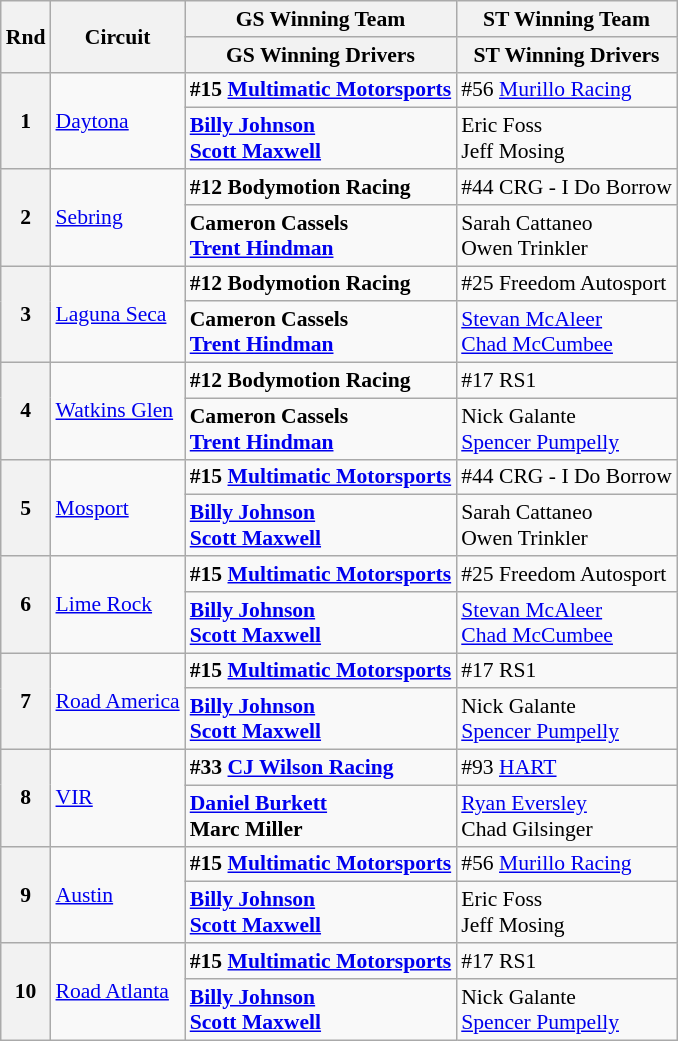<table class="wikitable" style="font-size: 90%;">
<tr>
<th rowspan=2>Rnd</th>
<th rowspan=2>Circuit</th>
<th>GS Winning Team</th>
<th>ST Winning Team</th>
</tr>
<tr>
<th>GS Winning Drivers</th>
<th>ST Winning Drivers</th>
</tr>
<tr>
<th rowspan=2>1</th>
<td rowspan=2><a href='#'>Daytona</a></td>
<td> <strong>#15 <a href='#'>Multimatic Motorsports</a></strong></td>
<td> #56 <a href='#'>Murillo Racing</a></td>
</tr>
<tr>
<td> <strong><a href='#'>Billy Johnson</a><br> <a href='#'>Scott Maxwell</a></strong></td>
<td> Eric Foss<br> Jeff Mosing</td>
</tr>
<tr>
<th rowspan=2>2</th>
<td rowspan=2><a href='#'>Sebring</a></td>
<td> <strong>#12 Bodymotion Racing</strong></td>
<td> #44 CRG - I Do Borrow</td>
</tr>
<tr>
<td> <strong>Cameron Cassels<br> <a href='#'>Trent Hindman</a></strong></td>
<td> Sarah Cattaneo<br> Owen Trinkler</td>
</tr>
<tr>
<th rowspan=2>3</th>
<td rowspan=2><a href='#'>Laguna Seca</a></td>
<td> <strong>#12 Bodymotion Racing</strong></td>
<td> #25 Freedom Autosport</td>
</tr>
<tr>
<td> <strong>Cameron Cassels<br> <a href='#'>Trent Hindman</a></strong></td>
<td> <a href='#'>Stevan McAleer</a><br> <a href='#'>Chad McCumbee</a></td>
</tr>
<tr>
<th rowspan=2>4</th>
<td rowspan=2><a href='#'>Watkins Glen</a></td>
<td> <strong>#12 Bodymotion Racing</strong></td>
<td> #17 RS1</td>
</tr>
<tr>
<td> <strong>Cameron Cassels<br> <a href='#'>Trent Hindman</a></strong></td>
<td> Nick Galante<br> <a href='#'>Spencer Pumpelly</a></td>
</tr>
<tr>
<th rowspan=2>5</th>
<td rowspan=2><a href='#'>Mosport</a></td>
<td> <strong>#15 <a href='#'>Multimatic Motorsports</a></strong></td>
<td> #44 CRG - I Do Borrow</td>
</tr>
<tr>
<td> <strong><a href='#'>Billy Johnson</a><br> <a href='#'>Scott Maxwell</a></strong></td>
<td> Sarah Cattaneo<br> Owen Trinkler</td>
</tr>
<tr>
<th rowspan=2>6</th>
<td rowspan=2><a href='#'>Lime Rock</a></td>
<td> <strong>#15 <a href='#'>Multimatic Motorsports</a></strong></td>
<td> #25 Freedom Autosport</td>
</tr>
<tr>
<td> <strong><a href='#'>Billy Johnson</a><br> <a href='#'>Scott Maxwell</a></strong></td>
<td> <a href='#'>Stevan McAleer</a><br> <a href='#'>Chad McCumbee</a></td>
</tr>
<tr>
<th rowspan=2>7</th>
<td rowspan=2><a href='#'>Road America</a></td>
<td> <strong>#15 <a href='#'>Multimatic Motorsports</a></strong></td>
<td> #17 RS1</td>
</tr>
<tr>
<td> <strong><a href='#'>Billy Johnson</a><br> <a href='#'>Scott Maxwell</a></strong></td>
<td> Nick Galante<br> <a href='#'>Spencer Pumpelly</a></td>
</tr>
<tr>
<th rowspan=2>8</th>
<td rowspan=2><a href='#'>VIR</a></td>
<td> <strong>#33 <a href='#'>CJ Wilson Racing</a></strong></td>
<td> #93 <a href='#'>HART</a></td>
</tr>
<tr>
<td> <strong><a href='#'>Daniel Burkett</a><br> Marc Miller</strong></td>
<td> <a href='#'>Ryan Eversley</a><br> Chad Gilsinger</td>
</tr>
<tr>
<th rowspan=2>9</th>
<td rowspan=2><a href='#'>Austin</a></td>
<td> <strong>#15 <a href='#'>Multimatic Motorsports</a></strong></td>
<td> #56 <a href='#'>Murillo Racing</a></td>
</tr>
<tr>
<td> <strong><a href='#'>Billy Johnson</a><br> <a href='#'>Scott Maxwell</a></strong></td>
<td> Eric Foss<br> Jeff Mosing</td>
</tr>
<tr>
<th rowspan=2>10</th>
<td rowspan=2><a href='#'>Road Atlanta</a></td>
<td> <strong>#15 <a href='#'>Multimatic Motorsports</a></strong></td>
<td> #17 RS1</td>
</tr>
<tr>
<td> <strong><a href='#'>Billy Johnson</a><br> <a href='#'>Scott Maxwell</a></strong></td>
<td> Nick Galante<br> <a href='#'>Spencer Pumpelly</a></td>
</tr>
</table>
